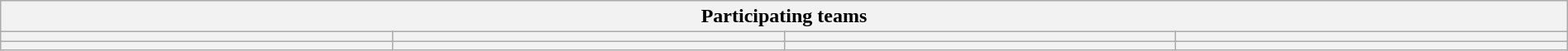<table class="wikitable" style="width:100%;">
<tr>
<th colspan=4><strong>Participating teams</strong></th>
</tr>
<tr>
<th style="width:25%;"></th>
<th style="width:25%;"></th>
<th style="width:25%;"></th>
<th style="width:25%;"></th>
</tr>
<tr>
<th></th>
<th></th>
<th></th>
<th></th>
</tr>
</table>
